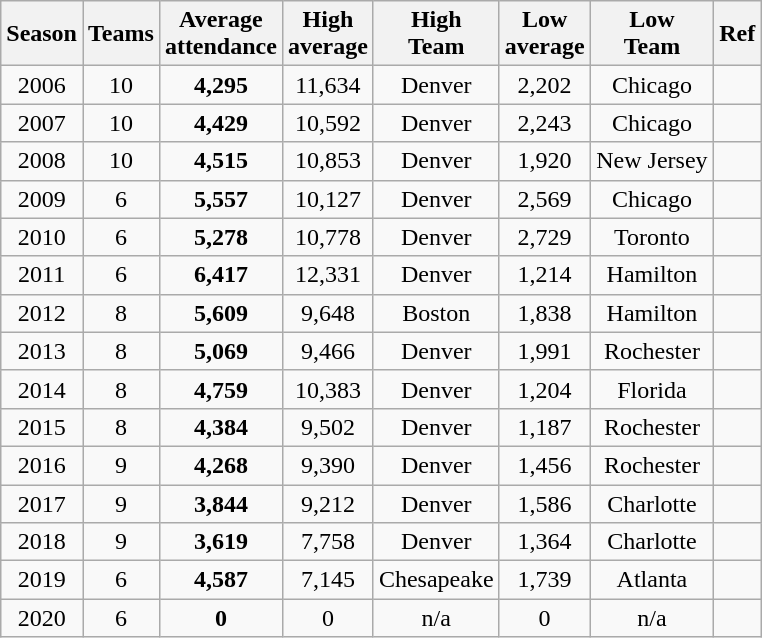<table class="wikitable sortable" style="text-align: center;">
<tr>
<th>Season</th>
<th class="unsortable">Teams</th>
<th>Average<br>attendance</th>
<th width=50>High<br>average</th>
<th width=50>High<br>Team</th>
<th width=50>Low<br>average</th>
<th width=75>Low<br>Team</th>
<th class="unsortable">Ref</th>
</tr>
<tr>
<td>2006</td>
<td>10</td>
<td><strong>4,295</strong></td>
<td>11,634</td>
<td>Denver</td>
<td>2,202</td>
<td>Chicago</td>
<td></td>
</tr>
<tr>
<td>2007</td>
<td>10</td>
<td><strong>4,429</strong></td>
<td>10,592</td>
<td>Denver</td>
<td>2,243</td>
<td>Chicago</td>
<td></td>
</tr>
<tr>
<td>2008</td>
<td>10</td>
<td><strong>4,515</strong></td>
<td>10,853</td>
<td>Denver</td>
<td>1,920</td>
<td>New Jersey</td>
<td></td>
</tr>
<tr>
<td>2009</td>
<td>6</td>
<td><strong>5,557</strong></td>
<td>10,127</td>
<td>Denver</td>
<td>2,569</td>
<td>Chicago</td>
<td></td>
</tr>
<tr>
<td>2010</td>
<td>6</td>
<td><strong>5,278</strong></td>
<td>10,778</td>
<td>Denver</td>
<td>2,729</td>
<td>Toronto</td>
<td></td>
</tr>
<tr>
<td>2011</td>
<td>6</td>
<td><strong>6,417</strong></td>
<td>12,331</td>
<td>Denver</td>
<td>1,214</td>
<td>Hamilton</td>
<td></td>
</tr>
<tr>
<td>2012</td>
<td>8</td>
<td><strong>5,609</strong></td>
<td>9,648</td>
<td>Boston</td>
<td>1,838</td>
<td>Hamilton</td>
<td></td>
</tr>
<tr>
<td>2013</td>
<td>8</td>
<td><strong>5,069</strong></td>
<td>9,466</td>
<td>Denver</td>
<td>1,991</td>
<td>Rochester</td>
<td></td>
</tr>
<tr>
<td>2014</td>
<td>8</td>
<td><strong>4,759</strong></td>
<td>10,383</td>
<td>Denver</td>
<td>1,204</td>
<td>Florida</td>
<td></td>
</tr>
<tr>
<td>2015</td>
<td>8</td>
<td><strong>4,384</strong></td>
<td>9,502</td>
<td>Denver</td>
<td>1,187</td>
<td>Rochester</td>
<td></td>
</tr>
<tr>
<td>2016</td>
<td>9</td>
<td><strong>4,268</strong></td>
<td>9,390</td>
<td>Denver</td>
<td>1,456</td>
<td>Rochester</td>
<td></td>
</tr>
<tr>
<td>2017</td>
<td>9</td>
<td><strong>3,844</strong></td>
<td>9,212</td>
<td>Denver</td>
<td>1,586</td>
<td>Charlotte</td>
<td></td>
</tr>
<tr>
<td>2018</td>
<td>9</td>
<td><strong>3,619</strong></td>
<td>7,758</td>
<td>Denver</td>
<td>1,364</td>
<td>Charlotte</td>
<td></td>
</tr>
<tr>
<td>2019</td>
<td>6</td>
<td><strong>4,587</strong></td>
<td>7,145</td>
<td>Chesapeake</td>
<td>1,739</td>
<td>Atlanta</td>
<td></td>
</tr>
<tr>
<td>2020</td>
<td>6</td>
<td><strong>0</strong></td>
<td>0</td>
<td>n/a</td>
<td>0</td>
<td>n/a</td>
<td></td>
</tr>
</table>
